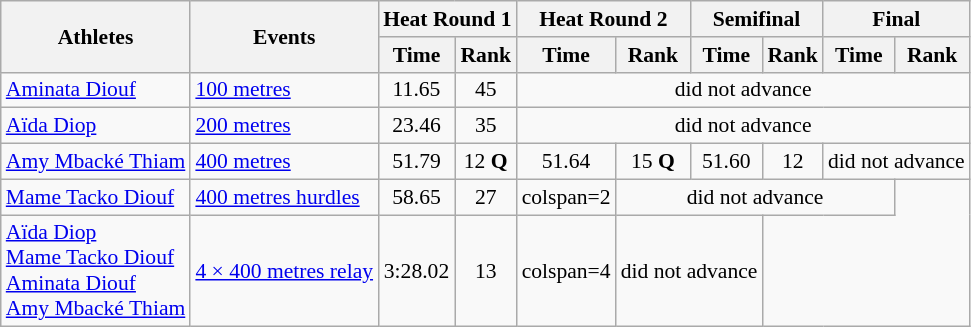<table class=wikitable style=font-size:90%>
<tr>
<th rowspan=2>Athletes</th>
<th rowspan=2>Events</th>
<th colspan=2>Heat Round 1</th>
<th colspan=2>Heat Round 2</th>
<th colspan=2>Semifinal</th>
<th colspan=2>Final</th>
</tr>
<tr>
<th>Time</th>
<th>Rank</th>
<th>Time</th>
<th>Rank</th>
<th>Time</th>
<th>Rank</th>
<th>Time</th>
<th>Rank</th>
</tr>
<tr>
<td><a href='#'>Aminata Diouf</a></td>
<td><a href='#'>100 metres</a></td>
<td align=center>11.65</td>
<td align=center>45</td>
<td align=center colspan=6>did not advance</td>
</tr>
<tr>
<td><a href='#'>Aïda Diop</a></td>
<td><a href='#'>200 metres</a></td>
<td align=center>23.46</td>
<td align=center>35</td>
<td align=center colspan=6>did not advance</td>
</tr>
<tr>
<td><a href='#'>Amy Mbacké Thiam</a></td>
<td><a href='#'>400 metres</a></td>
<td align=center>51.79</td>
<td align=center>12 <strong>Q</strong></td>
<td align=center>51.64</td>
<td align=center>15 <strong>Q</strong></td>
<td align=center>51.60</td>
<td align=center>12</td>
<td align=center colspan=2>did not advance</td>
</tr>
<tr>
<td><a href='#'>Mame Tacko Diouf</a></td>
<td><a href='#'>400 metres hurdles</a></td>
<td align=center>58.65</td>
<td align=center>27</td>
<td>colspan=2</td>
<td align=center colspan=4>did not advance</td>
</tr>
<tr>
<td><a href='#'>Aïda Diop</a><br><a href='#'>Mame Tacko Diouf</a><br><a href='#'>Aminata Diouf</a><br><a href='#'>Amy Mbacké Thiam</a></td>
<td><a href='#'>4 × 400 metres relay</a></td>
<td align=center>3:28.02</td>
<td align=center>13</td>
<td>colspan=4</td>
<td align=center colspan=2>did not advance</td>
</tr>
</table>
